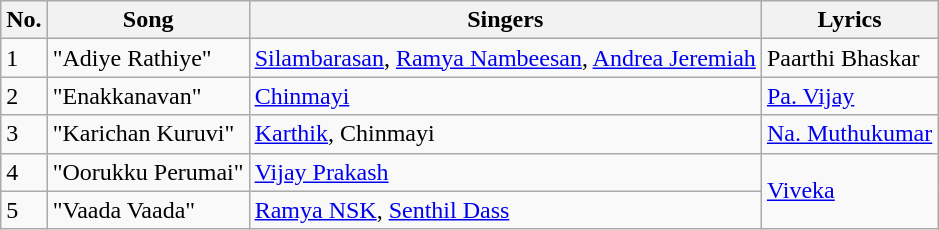<table class="wikitable">
<tr>
<th>No.</th>
<th>Song</th>
<th>Singers</th>
<th>Lyrics</th>
</tr>
<tr>
<td>1</td>
<td>"Adiye Rathiye"</td>
<td><a href='#'>Silambarasan</a>, <a href='#'>Ramya Nambeesan</a>, <a href='#'>Andrea Jeremiah</a></td>
<td>Paarthi Bhaskar</td>
</tr>
<tr>
<td>2</td>
<td>"Enakkanavan"</td>
<td><a href='#'>Chinmayi</a></td>
<td><a href='#'>Pa. Vijay</a></td>
</tr>
<tr>
<td>3</td>
<td>"Karichan Kuruvi"</td>
<td><a href='#'>Karthik</a>, Chinmayi</td>
<td><a href='#'>Na. Muthukumar</a></td>
</tr>
<tr>
<td>4</td>
<td>"Oorukku Perumai"</td>
<td><a href='#'>Vijay Prakash</a></td>
<td rowspan=2><a href='#'>Viveka</a></td>
</tr>
<tr>
<td>5</td>
<td>"Vaada Vaada"</td>
<td><a href='#'>Ramya NSK</a>, <a href='#'>Senthil Dass</a></td>
</tr>
</table>
